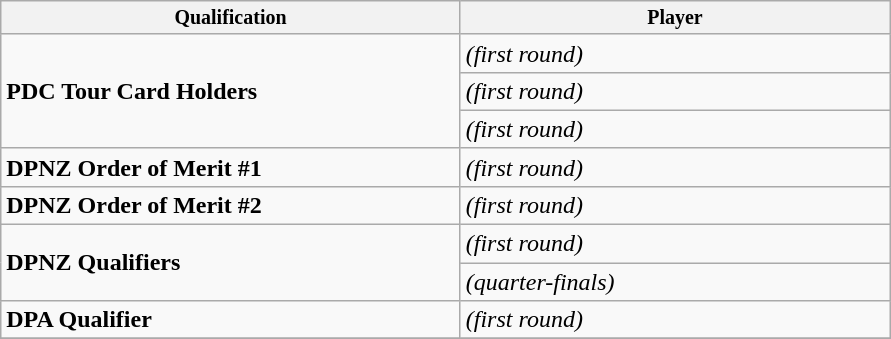<table class="wikitable">
<tr style="font-size:10pt;font-weight:bold">
<th width="300">Qualification</th>
<th width=280">Player</th>
</tr>
<tr>
<td rowspan="3"><strong>PDC Tour Card Holders</strong></td>
<td> <em>(first round)</em></td>
</tr>
<tr>
<td> <em>(first round)</em></td>
</tr>
<tr>
<td> <em>(first round)</em></td>
</tr>
<tr>
<td><strong>DPNZ Order of Merit #1</strong></td>
<td> <em>(first round)</em></td>
</tr>
<tr>
<td><strong>DPNZ Order of Merit #2</strong></td>
<td> <em>(first round)</em></td>
</tr>
<tr>
<td rowspan="2"><strong>DPNZ Qualifiers</strong></td>
<td> <em>(first round)</em></td>
</tr>
<tr>
<td> <em>(quarter-finals)</em></td>
</tr>
<tr>
<td><strong>DPA Qualifier</strong></td>
<td> <em>(first round)</em></td>
</tr>
<tr>
</tr>
</table>
